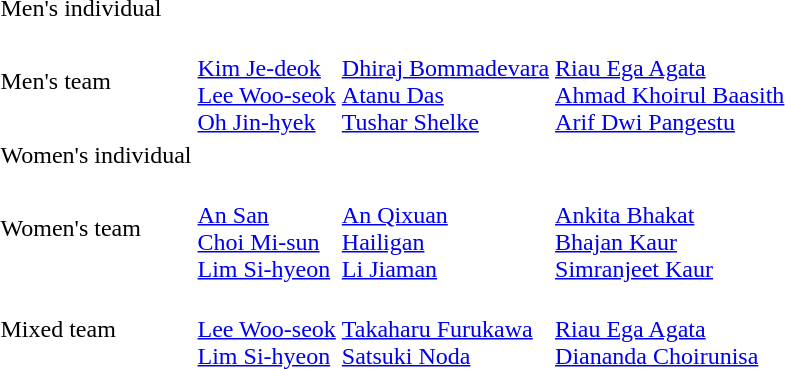<table>
<tr>
<td>Men's individual<br></td>
<td></td>
<td></td>
<td></td>
</tr>
<tr>
<td>Men's team<br></td>
<td><br><a href='#'>Kim Je-deok</a><br><a href='#'>Lee Woo-seok</a><br><a href='#'>Oh Jin-hyek</a></td>
<td><br><a href='#'>Dhiraj Bommadevara</a><br><a href='#'>Atanu Das</a><br><a href='#'>Tushar Shelke</a></td>
<td><br><a href='#'>Riau Ega Agata</a><br><a href='#'>Ahmad Khoirul Baasith</a><br><a href='#'>Arif Dwi Pangestu</a></td>
</tr>
<tr>
<td>Women's individual<br></td>
<td></td>
<td></td>
<td></td>
</tr>
<tr>
<td>Women's team<br></td>
<td><br><a href='#'>An San</a><br><a href='#'>Choi Mi-sun</a><br><a href='#'>Lim Si-hyeon</a></td>
<td><br><a href='#'>An Qixuan</a><br><a href='#'>Hailigan</a><br><a href='#'>Li Jiaman</a></td>
<td><br><a href='#'>Ankita Bhakat</a><br><a href='#'>Bhajan Kaur</a><br><a href='#'>Simranjeet Kaur</a></td>
</tr>
<tr>
<td>Mixed team<br></td>
<td><br><a href='#'>Lee Woo-seok</a><br><a href='#'>Lim Si-hyeon</a></td>
<td><br><a href='#'>Takaharu Furukawa</a><br><a href='#'>Satsuki Noda</a></td>
<td><br><a href='#'>Riau Ega Agata</a><br><a href='#'>Diananda Choirunisa</a></td>
</tr>
</table>
